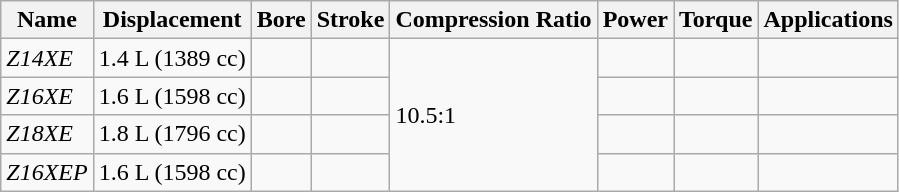<table class=wikitable>
<tr>
<th>Name</th>
<th>Displacement</th>
<th>Bore</th>
<th>Stroke</th>
<th>Compression Ratio</th>
<th>Power</th>
<th>Torque</th>
<th>Applications</th>
</tr>
<tr>
<td><em>Z14XE</em></td>
<td>1.4 L (1389 cc)</td>
<td></td>
<td></td>
<td rowspan=4>10.5:1</td>
<td></td>
<td></td>
<td></td>
</tr>
<tr>
<td><em>Z16XE</em></td>
<td>1.6 L (1598 cc)</td>
<td></td>
<td></td>
<td></td>
<td></td>
<td></td>
</tr>
<tr>
<td><em>Z18XE</em></td>
<td>1.8 L (1796 cc)</td>
<td></td>
<td></td>
<td></td>
<td></td>
<td></td>
</tr>
<tr>
<td><em>Z16XEP</em></td>
<td>1.6 L (1598 cc)</td>
<td></td>
<td></td>
<td></td>
<td></td>
<td></td>
</tr>
</table>
